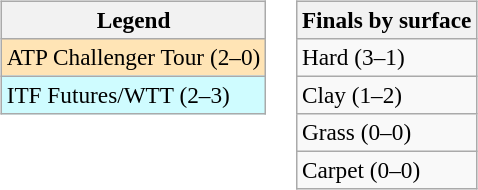<table>
<tr valign=top>
<td><br><table class=wikitable style=font-size:97%>
<tr>
<th>Legend</th>
</tr>
<tr bgcolor=moccasin>
<td>ATP Challenger Tour (2–0)</td>
</tr>
<tr bgcolor=cffcff>
<td>ITF Futures/WTT (2–3)</td>
</tr>
</table>
</td>
<td><br><table class=wikitable style=font-size:97%>
<tr>
<th>Finals by surface</th>
</tr>
<tr>
<td>Hard (3–1)</td>
</tr>
<tr>
<td>Clay (1–2)</td>
</tr>
<tr>
<td>Grass (0–0)</td>
</tr>
<tr>
<td>Carpet (0–0)</td>
</tr>
</table>
</td>
</tr>
</table>
